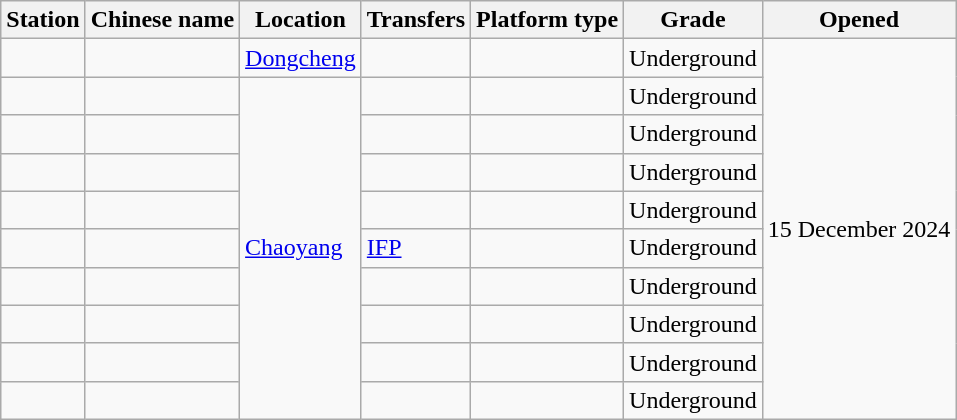<table class=wikitable>
<tr>
<th>Station</th>
<th>Chinese name</th>
<th>Location</th>
<th>Transfers</th>
<th>Platform type</th>
<th>Grade</th>
<th>Opened</th>
</tr>
<tr>
<td></td>
<td><span></span></td>
<td><a href='#'>Dongcheng</a></td>
<td></td>
<td></td>
<td>Underground</td>
<td rowspan=10>15 December 2024</td>
</tr>
<tr>
<td></td>
<td><span></span></td>
<td rowspan=9><a href='#'>Chaoyang</a></td>
<td></td>
<td></td>
<td>Underground</td>
</tr>
<tr>
<td></td>
<td><span></span></td>
<td></td>
<td></td>
<td>Underground</td>
</tr>
<tr>
<td></td>
<td><span></span></td>
<td></td>
<td></td>
<td>Underground</td>
</tr>
<tr>
<td></td>
<td><span></span></td>
<td></td>
<td></td>
<td>Underground</td>
</tr>
<tr>
<td></td>
<td><span></span></td>
<td {{nowrap> <a href='#'>IFP</a></td>
<td></td>
<td>Underground</td>
</tr>
<tr>
<td></td>
<td><span></span></td>
<td></td>
<td></td>
<td>Underground</td>
</tr>
<tr>
<td></td>
<td><span></span></td>
<td></td>
<td></td>
<td>Underground</td>
</tr>
<tr>
<td></td>
<td><span></span></td>
<td></td>
<td></td>
<td>Underground</td>
</tr>
<tr>
<td></td>
<td><span></span></td>
<td></td>
<td></td>
<td>Underground</td>
</tr>
</table>
